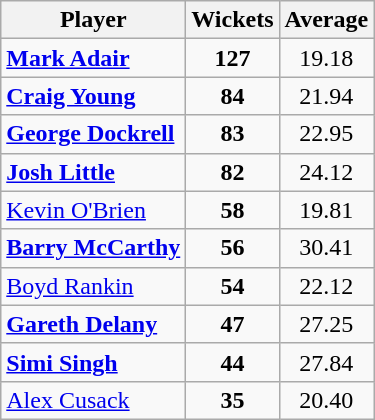<table class="wikitable sortable" style="text-align: center;">
<tr>
<th class="unsortable">Player</th>
<th>Wickets</th>
<th>Average</th>
</tr>
<tr>
<td align="left"><strong><a href='#'>Mark Adair</a></strong></td>
<td><strong>127</strong></td>
<td>19.18</td>
</tr>
<tr>
<td align="left"><strong><a href='#'>Craig Young</a></strong></td>
<td><strong>84</strong></td>
<td>21.94</td>
</tr>
<tr>
<td align="left"><strong><a href='#'>George Dockrell</a></strong></td>
<td><strong>83</strong></td>
<td>22.95</td>
</tr>
<tr>
<td align="left"><strong><a href='#'>Josh Little</a></strong></td>
<td><strong>82</strong></td>
<td>24.12</td>
</tr>
<tr>
<td align="left"><a href='#'>Kevin O'Brien</a></td>
<td><strong>58</strong></td>
<td>19.81</td>
</tr>
<tr>
<td align="left"><strong><a href='#'>Barry McCarthy</a></strong></td>
<td><strong>56</strong></td>
<td>30.41</td>
</tr>
<tr>
<td align="left"><a href='#'>Boyd Rankin</a></td>
<td><strong>54</strong></td>
<td>22.12</td>
</tr>
<tr>
<td align="left"><strong><a href='#'>Gareth Delany</a></strong></td>
<td><strong>47</strong></td>
<td>27.25</td>
</tr>
<tr>
<td align="left"><strong><a href='#'>Simi Singh</a></strong></td>
<td><strong>44</strong></td>
<td>27.84</td>
</tr>
<tr>
<td align="left"><a href='#'>Alex Cusack</a></td>
<td><strong>35</strong></td>
<td>20.40</td>
</tr>
</table>
